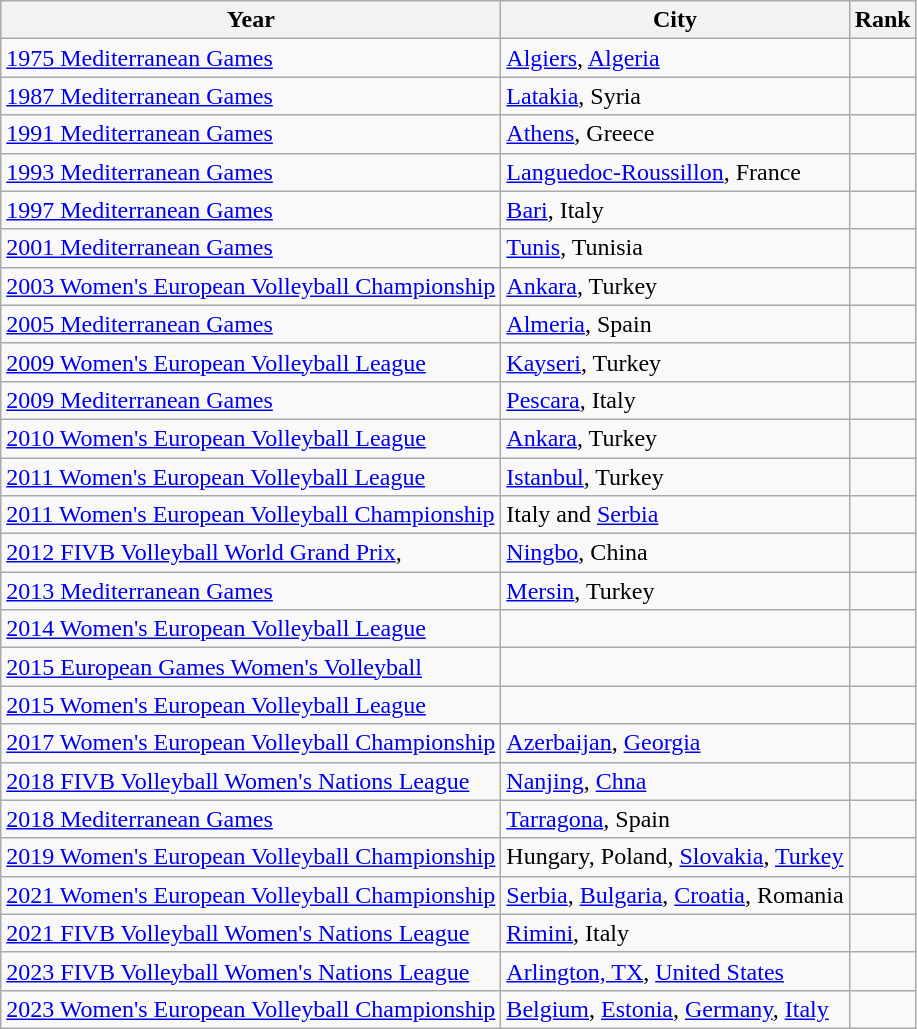<table class="sortable wikitable">
<tr>
<th>Year</th>
<th>City</th>
<th>Rank</th>
</tr>
<tr>
<td><a href='#'>1975 Mediterranean Games</a></td>
<td><a href='#'>Algiers</a>, <a href='#'>Algeria</a></td>
<td></td>
</tr>
<tr>
<td><a href='#'>1987 Mediterranean Games</a></td>
<td><a href='#'>Latakia</a>, Syria</td>
<td></td>
</tr>
<tr>
<td><a href='#'>1991 Mediterranean Games</a></td>
<td><a href='#'>Athens</a>, Greece</td>
<td></td>
</tr>
<tr>
<td><a href='#'>1993 Mediterranean Games</a></td>
<td><a href='#'>Languedoc-Roussillon</a>, France</td>
<td></td>
</tr>
<tr>
<td><a href='#'>1997 Mediterranean Games</a></td>
<td><a href='#'>Bari</a>, Italy</td>
<td></td>
</tr>
<tr>
<td><a href='#'>2001 Mediterranean Games</a></td>
<td><a href='#'>Tunis</a>, Tunisia</td>
<td></td>
</tr>
<tr>
<td><a href='#'>2003 Women's European Volleyball Championship</a></td>
<td><a href='#'>Ankara</a>, Turkey</td>
<td></td>
</tr>
<tr>
<td><a href='#'>2005 Mediterranean Games</a></td>
<td><a href='#'>Almeria</a>, Spain</td>
<td></td>
</tr>
<tr>
<td><a href='#'>2009 Women's European Volleyball League</a></td>
<td><a href='#'>Kayseri</a>, Turkey</td>
<td></td>
</tr>
<tr>
<td><a href='#'>2009 Mediterranean Games</a></td>
<td><a href='#'>Pescara</a>, Italy</td>
<td></td>
</tr>
<tr>
<td><a href='#'>2010 Women's European Volleyball League</a></td>
<td><a href='#'>Ankara</a>, Turkey</td>
<td></td>
</tr>
<tr>
<td><a href='#'>2011 Women's European Volleyball League</a></td>
<td><a href='#'>Istanbul</a>, Turkey</td>
<td></td>
</tr>
<tr>
<td><a href='#'>2011 Women's European Volleyball Championship</a></td>
<td>Italy and <a href='#'>Serbia</a></td>
<td></td>
</tr>
<tr>
<td><a href='#'>2012 FIVB Volleyball World Grand Prix</a>,</td>
<td><a href='#'>Ningbo</a>, China</td>
<td></td>
</tr>
<tr>
<td><a href='#'>2013 Mediterranean Games</a></td>
<td><a href='#'>Mersin</a>, Turkey</td>
<td></td>
</tr>
<tr>
<td><a href='#'>2014 Women's European Volleyball League</a></td>
<td></td>
<td></td>
</tr>
<tr>
<td><a href='#'>2015 European Games Women's Volleyball</a></td>
<td></td>
<td></td>
</tr>
<tr>
<td><a href='#'>2015 Women's European Volleyball League</a></td>
<td></td>
<td></td>
</tr>
<tr>
<td><a href='#'>2017 Women's European Volleyball Championship</a></td>
<td><a href='#'>Azerbaijan</a>, <a href='#'>Georgia</a></td>
<td></td>
</tr>
<tr>
<td><a href='#'>2018 FIVB Volleyball Women's Nations League</a></td>
<td><a href='#'>Nanjing</a>, <a href='#'>Chna</a></td>
<td></td>
</tr>
<tr>
<td><a href='#'>2018 Mediterranean Games</a></td>
<td><a href='#'>Tarragona</a>, Spain</td>
<td></td>
</tr>
<tr>
<td><a href='#'>2019 Women's European Volleyball Championship</a></td>
<td>Hungary, Poland, <a href='#'>Slovakia</a>, <a href='#'>Turkey</a></td>
<td></td>
</tr>
<tr>
<td><a href='#'>2021 Women's European Volleyball Championship</a></td>
<td><a href='#'>Serbia</a>, <a href='#'>Bulgaria</a>, <a href='#'>Croatia</a>, Romania</td>
<td></td>
</tr>
<tr>
<td><a href='#'>2021 FIVB Volleyball Women's Nations League</a></td>
<td><a href='#'>Rimini</a>, Italy</td>
<td></td>
</tr>
<tr>
<td><a href='#'>2023 FIVB Volleyball Women's Nations League</a></td>
<td><a href='#'>Arlington, TX</a>, <a href='#'>United States</a></td>
<td></td>
</tr>
<tr>
<td><a href='#'>2023 Women's European Volleyball Championship</a></td>
<td><a href='#'>Belgium</a>, <a href='#'>Estonia</a>, <a href='#'>Germany</a>, <a href='#'>Italy</a></td>
<td></td>
</tr>
</table>
